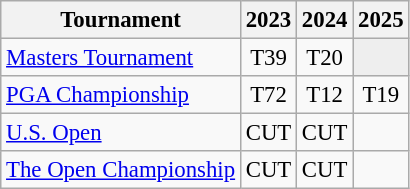<table class="wikitable" style="font-size:95%;text-align:center;">
<tr>
<th>Tournament</th>
<th>2023</th>
<th>2024</th>
<th>2025</th>
</tr>
<tr>
<td align=left><a href='#'>Masters Tournament</a></td>
<td>T39</td>
<td>T20</td>
<td style="background:#eeeeee;"></td>
</tr>
<tr>
<td align=left><a href='#'>PGA Championship</a></td>
<td>T72</td>
<td>T12</td>
<td>T19</td>
</tr>
<tr>
<td align=left><a href='#'>U.S. Open</a></td>
<td>CUT</td>
<td>CUT</td>
<td></td>
</tr>
<tr>
<td align=left><a href='#'>The Open Championship</a></td>
<td>CUT</td>
<td>CUT</td>
<td></td>
</tr>
</table>
